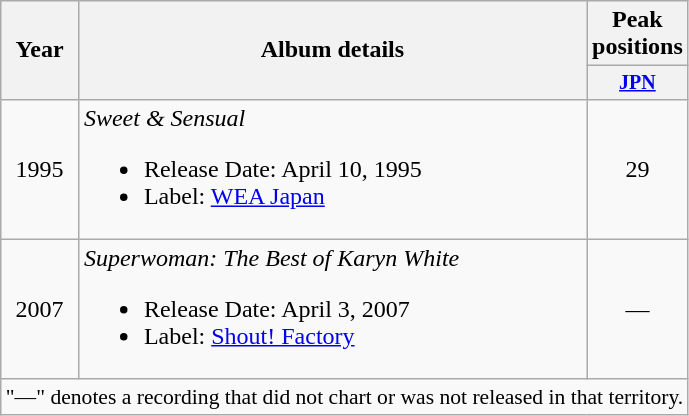<table class="wikitable" style="text-align:center;">
<tr>
<th rowspan="2">Year</th>
<th rowspan="2">Album details</th>
<th colspan="1">Peak positions</th>
</tr>
<tr style="font-size:smaller;">
<th width="30"><a href='#'>JPN</a><br></th>
</tr>
<tr>
<td rowspan="1">1995</td>
<td align="left"><em>Sweet & Sensual</em><br><ul><li>Release Date: April 10, 1995</li><li>Label: <a href='#'>WEA Japan</a></li></ul></td>
<td>29</td>
</tr>
<tr>
<td rowspan="1">2007</td>
<td align="left"><em>Superwoman: The Best of Karyn White</em><br><ul><li>Release Date: April 3, 2007</li><li>Label: <a href='#'>Shout! Factory</a></li></ul></td>
<td>—</td>
</tr>
<tr>
<td colspan="15" style="font-size:90%">"—" denotes a recording that did not chart or was not released in that territory.</td>
</tr>
</table>
